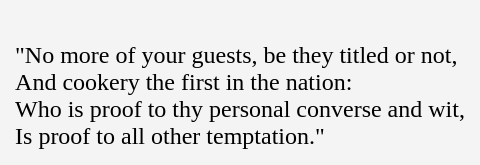<table cellpadding=10 border="0" align=center>
<tr>
<td bgcolor=#f4f4f4><br>"No more of your guests, be they titled or not,<br>
And cookery the first in the nation:<br>
Who is proof to thy personal converse and wit,<br>
Is proof to all other temptation."<br></td>
</tr>
</table>
